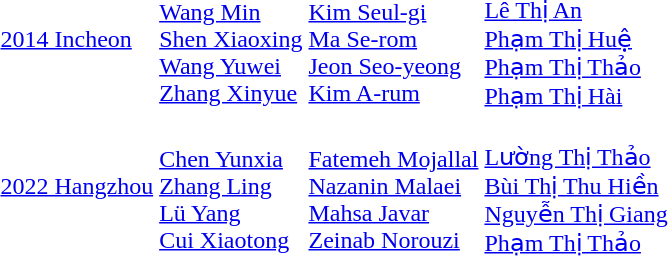<table>
<tr>
<td><a href='#'>2014 Incheon</a></td>
<td><br><a href='#'>Wang Min</a><br><a href='#'>Shen Xiaoxing</a><br><a href='#'>Wang Yuwei</a><br><a href='#'>Zhang Xinyue</a></td>
<td><br><a href='#'>Kim Seul-gi</a><br><a href='#'>Ma Se-rom</a><br><a href='#'>Jeon Seo-yeong</a><br><a href='#'>Kim A-rum</a></td>
<td><br><a href='#'>Lê Thị An</a><br><a href='#'>Phạm Thị Huệ</a><br><a href='#'>Phạm Thị Thảo</a><br><a href='#'>Phạm Thị Hài</a></td>
</tr>
<tr>
<td><a href='#'>2022 Hangzhou</a></td>
<td><br><a href='#'>Chen Yunxia</a><br><a href='#'>Zhang Ling</a><br><a href='#'>Lü Yang</a><br><a href='#'>Cui Xiaotong</a></td>
<td><br><a href='#'>Fatemeh Mojallal</a><br><a href='#'>Nazanin Malaei</a><br><a href='#'>Mahsa Javar</a><br><a href='#'>Zeinab Norouzi</a></td>
<td><br><a href='#'>Lường Thị Thảo</a><br><a href='#'>Bùi Thị Thu Hiền</a><br><a href='#'>Nguyễn Thị Giang</a><br><a href='#'>Phạm Thị Thảo</a></td>
</tr>
</table>
